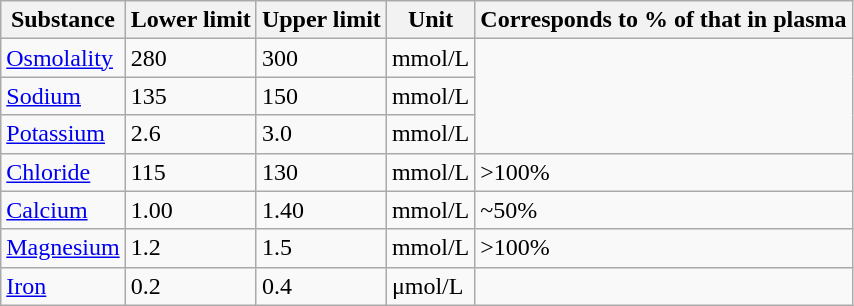<table class="wikitable">
<tr>
<th>Substance</th>
<th>Lower limit</th>
<th>Upper limit</th>
<th>Unit</th>
<th>Corresponds to % of that in plasma</th>
</tr>
<tr>
<td><a href='#'>Osmolality</a></td>
<td>280</td>
<td>300</td>
<td>mmol/L</td>
</tr>
<tr>
<td><a href='#'>Sodium</a></td>
<td>135</td>
<td>150</td>
<td>mmol/L</td>
</tr>
<tr>
<td><a href='#'>Potassium</a></td>
<td>2.6</td>
<td>3.0</td>
<td>mmol/L</td>
</tr>
<tr>
<td><a href='#'>Chloride</a></td>
<td>115</td>
<td>130</td>
<td>mmol/L</td>
<td>>100%</td>
</tr>
<tr>
<td><a href='#'>Calcium</a></td>
<td>1.00</td>
<td>1.40</td>
<td>mmol/L</td>
<td>~50%</td>
</tr>
<tr>
<td><a href='#'>Magnesium</a></td>
<td>1.2</td>
<td>1.5</td>
<td>mmol/L</td>
<td>>100%</td>
</tr>
<tr>
<td><a href='#'>Iron</a></td>
<td>0.2</td>
<td>0.4</td>
<td>μmol/L</td>
</tr>
</table>
